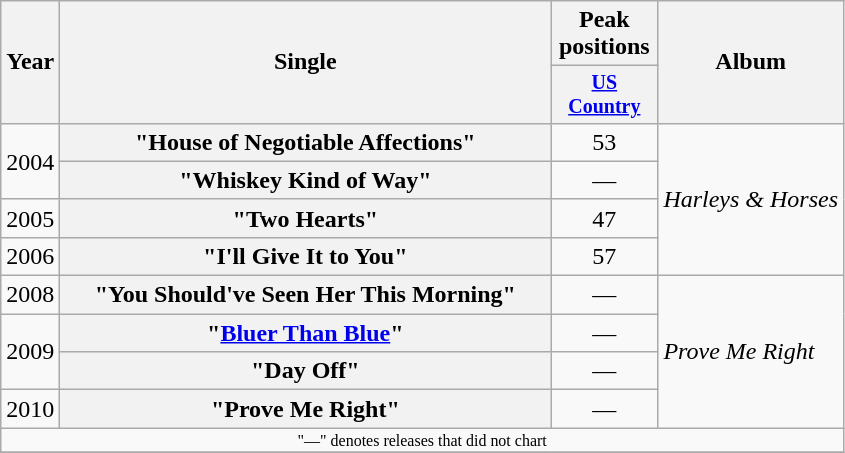<table class="wikitable plainrowheaders" style="text-align:center;">
<tr>
<th rowspan="2">Year</th>
<th rowspan="2" style="width:20em;">Single</th>
<th colspan="1">Peak positions</th>
<th rowspan="2">Album</th>
</tr>
<tr style="font-size:smaller;">
<th width="65"><a href='#'>US Country</a></th>
</tr>
<tr>
<td rowspan="2">2004</td>
<th scope="row">"House of Negotiable Affections"</th>
<td>53</td>
<td align="left" rowspan="4"><em>Harleys & Horses</em></td>
</tr>
<tr>
<th scope="row">"Whiskey Kind of Way"</th>
<td>—</td>
</tr>
<tr>
<td>2005</td>
<th scope="row">"Two Hearts"</th>
<td>47</td>
</tr>
<tr>
<td>2006</td>
<th scope="row">"I'll Give It to You"</th>
<td>57</td>
</tr>
<tr>
<td>2008</td>
<th scope="row">"You Should've Seen Her This Morning"</th>
<td>—</td>
<td align="left" rowspan="4"><em>Prove Me Right</em></td>
</tr>
<tr>
<td rowspan="2">2009</td>
<th scope="row">"<a href='#'>Bluer Than Blue</a>"</th>
<td>—</td>
</tr>
<tr>
<th scope="row">"Day Off"</th>
<td>—</td>
</tr>
<tr>
<td>2010</td>
<th scope="row">"Prove Me Right"</th>
<td>—</td>
</tr>
<tr>
<td colspan="8" style="font-size:8pt">"—" denotes releases that did not chart</td>
</tr>
<tr>
</tr>
</table>
